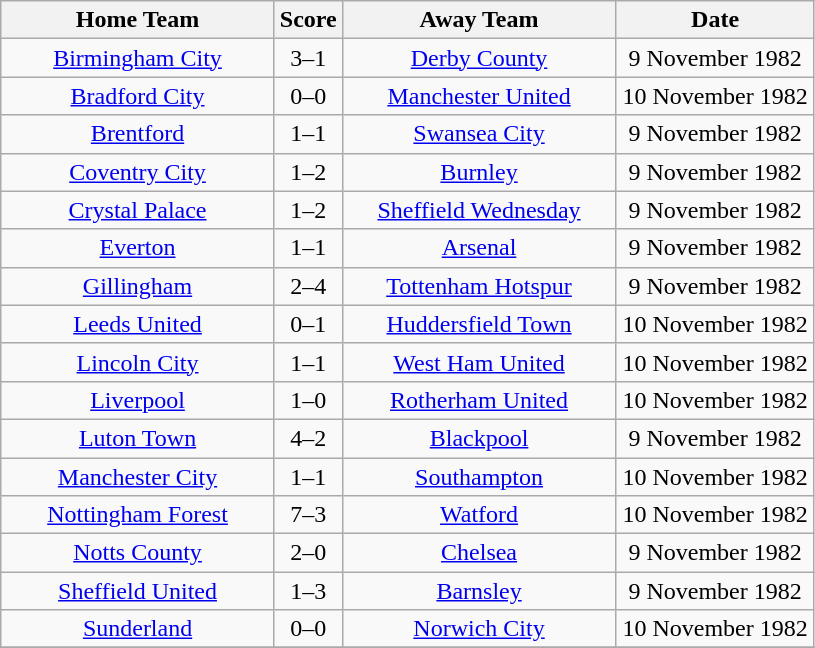<table class="wikitable" style="text-align:center;">
<tr>
<th width=175>Home Team</th>
<th width=20>Score</th>
<th width=175>Away Team</th>
<th width=125>Date</th>
</tr>
<tr>
<td><a href='#'>Birmingham City</a></td>
<td>3–1</td>
<td><a href='#'>Derby County</a></td>
<td>9 November 1982</td>
</tr>
<tr>
<td><a href='#'>Bradford City</a></td>
<td>0–0</td>
<td><a href='#'>Manchester United</a></td>
<td>10 November 1982</td>
</tr>
<tr>
<td><a href='#'>Brentford</a></td>
<td>1–1</td>
<td><a href='#'>Swansea City</a></td>
<td>9 November 1982</td>
</tr>
<tr>
<td><a href='#'>Coventry City</a></td>
<td>1–2</td>
<td><a href='#'>Burnley</a></td>
<td>9 November 1982</td>
</tr>
<tr>
<td><a href='#'>Crystal Palace</a></td>
<td>1–2</td>
<td><a href='#'>Sheffield Wednesday</a></td>
<td>9 November 1982</td>
</tr>
<tr>
<td><a href='#'>Everton</a></td>
<td>1–1</td>
<td><a href='#'>Arsenal</a></td>
<td>9 November 1982</td>
</tr>
<tr>
<td><a href='#'>Gillingham</a></td>
<td>2–4</td>
<td><a href='#'>Tottenham Hotspur</a></td>
<td>9 November 1982</td>
</tr>
<tr>
<td><a href='#'>Leeds United</a></td>
<td>0–1</td>
<td><a href='#'>Huddersfield Town</a></td>
<td>10 November 1982</td>
</tr>
<tr>
<td><a href='#'>Lincoln City</a></td>
<td>1–1</td>
<td><a href='#'>West Ham United</a></td>
<td>10 November 1982</td>
</tr>
<tr>
<td><a href='#'>Liverpool</a></td>
<td>1–0</td>
<td><a href='#'>Rotherham United</a></td>
<td>10 November 1982</td>
</tr>
<tr>
<td><a href='#'>Luton Town</a></td>
<td>4–2</td>
<td><a href='#'>Blackpool</a></td>
<td>9 November 1982</td>
</tr>
<tr>
<td><a href='#'>Manchester City</a></td>
<td>1–1</td>
<td><a href='#'>Southampton</a></td>
<td>10 November 1982</td>
</tr>
<tr>
<td><a href='#'>Nottingham Forest</a></td>
<td>7–3</td>
<td><a href='#'>Watford</a></td>
<td>10 November 1982</td>
</tr>
<tr>
<td><a href='#'>Notts County</a></td>
<td>2–0</td>
<td><a href='#'>Chelsea</a></td>
<td>9 November 1982</td>
</tr>
<tr>
<td><a href='#'>Sheffield United</a></td>
<td>1–3</td>
<td><a href='#'>Barnsley</a></td>
<td>9 November 1982</td>
</tr>
<tr>
<td><a href='#'>Sunderland</a></td>
<td>0–0</td>
<td><a href='#'>Norwich City</a></td>
<td>10 November 1982</td>
</tr>
<tr>
</tr>
</table>
